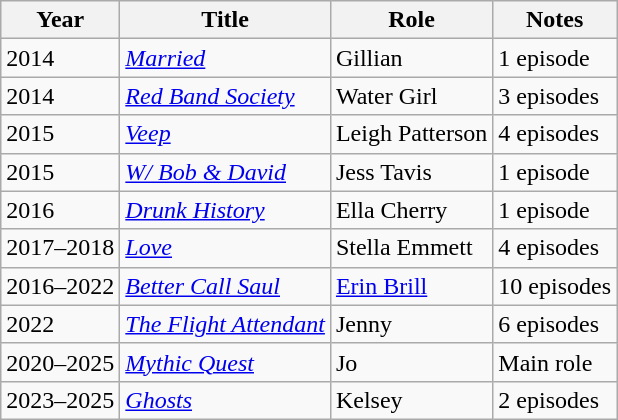<table class="wikitable sortable">
<tr>
<th scope="col">Year</th>
<th scope="col">Title</th>
<th scope="col">Role</th>
<th scope="col" class="unsortable">Notes</th>
</tr>
<tr>
<td>2014</td>
<td scope="row"><em><a href='#'>Married</a></em></td>
<td>Gillian</td>
<td>1 episode</td>
</tr>
<tr>
<td>2014</td>
<td scope="row"><em><a href='#'>Red Band Society</a></em></td>
<td>Water Girl</td>
<td>3 episodes</td>
</tr>
<tr>
<td>2015</td>
<td scope="row"><em><a href='#'>Veep</a></em></td>
<td>Leigh Patterson</td>
<td>4 episodes</td>
</tr>
<tr>
<td>2015</td>
<td scope="row"><em><a href='#'>W/ Bob & David</a></em></td>
<td>Jess Tavis</td>
<td>1 episode</td>
</tr>
<tr>
<td>2016</td>
<td scope="row"><em><a href='#'>Drunk History</a></em></td>
<td>Ella Cherry</td>
<td>1 episode</td>
</tr>
<tr>
<td>2017–2018</td>
<td scope="row"><em><a href='#'>Love</a></em></td>
<td>Stella Emmett</td>
<td>4 episodes</td>
</tr>
<tr>
<td>2016–2022</td>
<td scope="row"><em><a href='#'>Better Call Saul</a></em></td>
<td><a href='#'>Erin Brill</a></td>
<td>10 episodes</td>
</tr>
<tr>
<td>2022</td>
<td><em><a href='#'>The Flight Attendant</a></em></td>
<td>Jenny</td>
<td>6 episodes</td>
</tr>
<tr>
<td>2020–2025</td>
<td scope="row"><em><a href='#'>Mythic Quest</a></em></td>
<td>Jo</td>
<td>Main role</td>
</tr>
<tr>
<td>2023–2025</td>
<td><em><a href='#'>Ghosts</a></em></td>
<td>Kelsey</td>
<td>2 episodes</td>
</tr>
</table>
